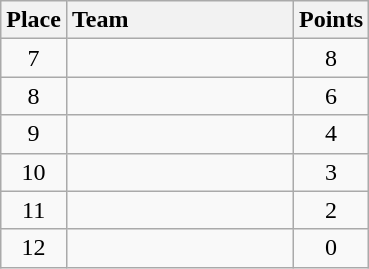<table class="wikitable" style="text-align:center; padding-bottom:0;">
<tr>
<th>Place</th>
<th style="width:9em; text-align:left;">Team</th>
<th>Points</th>
</tr>
<tr>
<td>7</td>
<td align=left></td>
<td>8</td>
</tr>
<tr>
<td>8</td>
<td align=left></td>
<td>6</td>
</tr>
<tr>
<td>9</td>
<td align=left></td>
<td>4</td>
</tr>
<tr>
<td>10</td>
<td align=left></td>
<td>3</td>
</tr>
<tr>
<td>11</td>
<td align=left></td>
<td>2</td>
</tr>
<tr>
<td>12</td>
<td align=left></td>
<td>0</td>
</tr>
</table>
